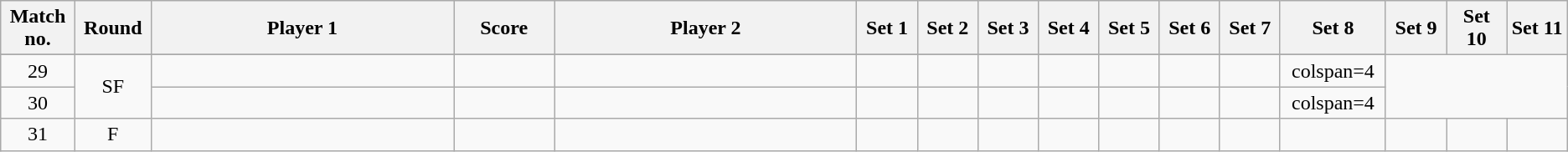<table class="wikitable" style="text-align: center;">
<tr>
<th width="2%">Match no.</th>
<th width="2%">Round</th>
<th width="15%">Player 1</th>
<th width="5%">Score</th>
<th width="15%">Player 2</th>
<th width="3%">Set 1</th>
<th width="3%">Set 2</th>
<th width="3%">Set 3</th>
<th width="3%">Set 4</th>
<th width="3%">Set 5</th>
<th width="3%">Set 6</th>
<th width="3%">Set 7</th>
<th width="3%">Set 8</th>
<th width="3%">Set 9</th>
<th width="3%">Set 10</th>
<th width="3%">Set 11</th>
</tr>
<tr>
</tr>
<tr style=text-align:center;>
<td>29</td>
<td rowspan=2>SF</td>
<td></td>
<td></td>
<td></td>
<td></td>
<td></td>
<td></td>
<td></td>
<td></td>
<td></td>
<td></td>
<td>colspan=4</td>
</tr>
<tr style=text-align:center;>
<td>30</td>
<td></td>
<td></td>
<td></td>
<td></td>
<td></td>
<td></td>
<td></td>
<td></td>
<td></td>
<td></td>
<td>colspan=4</td>
</tr>
<tr style=text-align:center;>
<td>31</td>
<td>F</td>
<td></td>
<td></td>
<td></td>
<td></td>
<td></td>
<td></td>
<td></td>
<td></td>
<td></td>
<td></td>
<td></td>
<td></td>
<td></td>
<td></td>
</tr>
</table>
